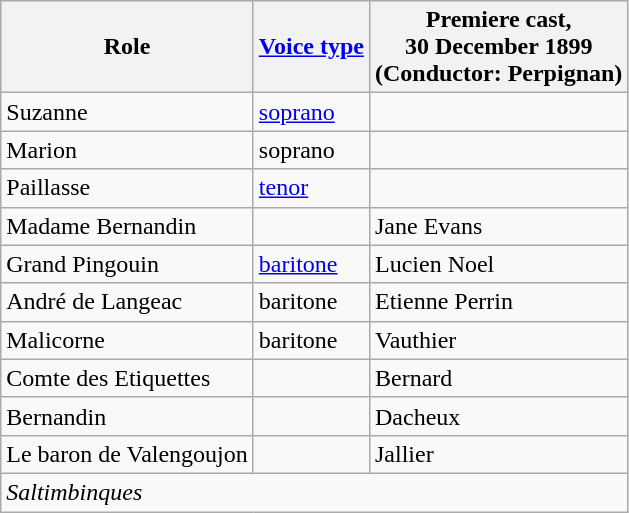<table class="wikitable">
<tr>
<th>Role</th>
<th><a href='#'>Voice type</a></th>
<th>Premiere cast,<br>30 December 1899<br>(Conductor: Perpignan)</th>
</tr>
<tr>
<td>Suzanne</td>
<td><a href='#'>soprano</a></td>
<td></td>
</tr>
<tr>
<td>Marion</td>
<td>soprano</td>
<td></td>
</tr>
<tr>
<td>Paillasse</td>
<td><a href='#'>tenor</a></td>
<td></td>
</tr>
<tr>
<td>Madame Bernandin</td>
<td></td>
<td>Jane Evans</td>
</tr>
<tr>
<td>Grand Pingouin</td>
<td><a href='#'>baritone</a></td>
<td>Lucien Noel</td>
</tr>
<tr>
<td>André de Langeac</td>
<td>baritone</td>
<td>Etienne Perrin</td>
</tr>
<tr>
<td>Malicorne</td>
<td>baritone</td>
<td>Vauthier</td>
</tr>
<tr>
<td>Comte des Etiquettes</td>
<td></td>
<td>Bernard</td>
</tr>
<tr>
<td>Bernandin</td>
<td></td>
<td>Dacheux</td>
</tr>
<tr>
<td>Le baron de Valengoujon</td>
<td></td>
<td>Jallier</td>
</tr>
<tr>
<td colspan="3"><em>Saltimbinques</em></td>
</tr>
</table>
